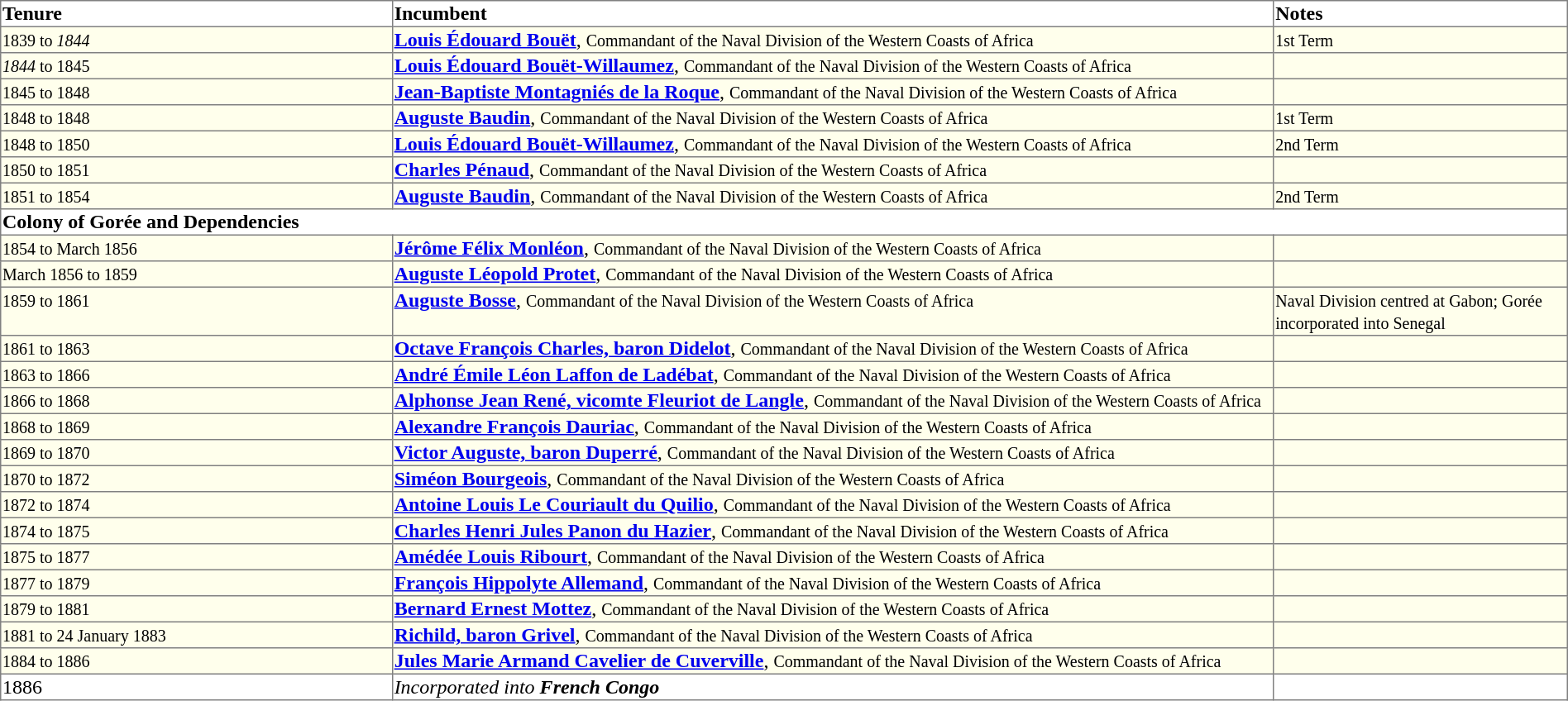<table border=1 style="border-collapse: collapse">
<tr align=left>
<th width="20%">Tenure</th>
<th width="45%">Incumbent</th>
<th width="15%">Notes</th>
</tr>
<tr valign=top bgcolor="#ffffec">
<td><small>1839 to <em>1844</em></small></td>
<td><strong><a href='#'>Louis Édouard Bouët</a></strong>, <small>Commandant of the Naval Division of the Western Coasts of Africa</small></td>
<td><small>1st Term</small></td>
</tr>
<tr valign=top bgcolor="#ffffec">
<td><small><em>1844</em> to 1845</small></td>
<td><strong><a href='#'>Louis Édouard Bouët-Willaumez</a></strong>, <small>Commandant of the Naval Division of the Western Coasts of Africa</small></td>
<td></td>
</tr>
<tr valign=top bgcolor="#ffffec">
<td><small> 1845 to 1848</small></td>
<td><strong><a href='#'>Jean-Baptiste Montagniés de la Roque</a></strong>, <small>Commandant of the Naval Division of the Western Coasts of Africa</small></td>
<td></td>
</tr>
<tr valign=top bgcolor="#ffffec">
<td><small> 1848 to 1848</small></td>
<td><strong><a href='#'>Auguste Baudin</a></strong>, <small>Commandant of the Naval Division of the Western Coasts of Africa</small></td>
<td><small>1st Term</small></td>
</tr>
<tr valign=top bgcolor="#ffffec">
<td><small> 1848 to 1850</small></td>
<td><strong><a href='#'>Louis Édouard Bouët-Willaumez</a></strong>, <small>Commandant of the Naval Division of the Western Coasts of Africa</small></td>
<td><small>2nd Term</small></td>
</tr>
<tr valign=top bgcolor="#ffffec">
<td><small>1850 to 1851</small></td>
<td><strong><a href='#'>Charles Pénaud</a></strong>, <small>Commandant of the Naval Division of the Western Coasts of Africa</small></td>
<td></td>
</tr>
<tr valign=top bgcolor="#ffffec">
<td><small>1851 to 1854</small></td>
<td><strong><a href='#'>Auguste Baudin</a></strong>, <small>Commandant of the Naval Division of the Western Coasts of Africa</small></td>
<td><small>2nd Term</small></td>
</tr>
<tr valign=top>
<td colspan="3"><strong>Colony of Gorée and Dependencies</strong></td>
</tr>
<tr valign=top bgcolor="#ffffec">
<td><small>1854 to March 1856</small></td>
<td><strong><a href='#'>Jérôme Félix Monléon</a></strong>, <small>Commandant of the Naval Division of the Western Coasts of Africa</small></td>
<td></td>
</tr>
<tr valign=top bgcolor="#ffffec">
<td><small>March 1856 to 1859</small></td>
<td><strong><a href='#'>Auguste Léopold Protet</a></strong>, <small>Commandant of the Naval Division of the Western Coasts of Africa</small></td>
<td></td>
</tr>
<tr valign=top bgcolor="#ffffec">
<td><small> 1859 to 1861</small></td>
<td><strong><a href='#'>Auguste Bosse</a></strong>, <small>Commandant of the Naval Division of the Western Coasts of Africa</small></td>
<td><small>Naval Division centred at Gabon; Gorée incorporated into Senegal</small></td>
</tr>
<tr valign=top bgcolor="#ffffec">
<td><small>1861 to 1863</small></td>
<td><strong><a href='#'>Octave François Charles, baron Didelot</a></strong>, <small>Commandant of the Naval Division of the Western Coasts of Africa</small></td>
<td></td>
</tr>
<tr valign=top bgcolor="#ffffec">
<td><small>1863 to 1866</small></td>
<td><strong><a href='#'>André Émile Léon Laffon de Ladébat</a></strong>, <small>Commandant of the Naval Division of the Western Coasts of Africa</small></td>
<td></td>
</tr>
<tr valign=top bgcolor="#ffffec">
<td><small> 1866 to 1868</small></td>
<td><strong><a href='#'>Alphonse Jean René, vicomte Fleuriot de Langle</a></strong>, <small>Commandant of the Naval Division of the Western Coasts of Africa</small></td>
<td></td>
</tr>
<tr valign=top bgcolor="#ffffec">
<td><small> 1868 to 1869</small></td>
<td><strong><a href='#'>Alexandre François Dauriac</a></strong>, <small>Commandant of the Naval Division of the Western Coasts of Africa</small></td>
<td></td>
</tr>
<tr valign=top bgcolor="#ffffec">
<td><small> 1869 to 1870</small></td>
<td><strong><a href='#'>Victor Auguste, baron Duperré</a></strong>, <small>Commandant of the Naval Division of the Western Coasts of Africa</small></td>
<td></td>
</tr>
<tr valign=top bgcolor="#ffffec">
<td><small> 1870 to 1872</small></td>
<td><strong><a href='#'>Siméon Bourgeois</a></strong>, <small>Commandant of the Naval Division of the Western Coasts of Africa</small></td>
<td></td>
</tr>
<tr valign=top bgcolor="#ffffec">
<td><small> 1872 to 1874</small></td>
<td><strong><a href='#'>Antoine Louis Le Couriault du Quilio</a></strong>, <small>Commandant of the Naval Division of the Western Coasts of Africa</small></td>
<td></td>
</tr>
<tr valign=top bgcolor="#ffffec">
<td><small> 1874 to 1875</small></td>
<td><strong><a href='#'>Charles Henri Jules Panon du Hazier</a></strong>, <small>Commandant of the Naval Division of the Western Coasts of Africa</small></td>
<td></td>
</tr>
<tr valign=top bgcolor="#ffffec">
<td><small> 1875 to 1877</small></td>
<td><strong><a href='#'>Amédée Louis Ribourt</a></strong>, <small>Commandant of the Naval Division of the Western Coasts of Africa</small></td>
<td></td>
</tr>
<tr valign=top bgcolor="#ffffec">
<td><small> 1877 to 1879</small></td>
<td><strong><a href='#'>François Hippolyte Allemand</a></strong>, <small>Commandant of the Naval Division of the Western Coasts of Africa</small></td>
<td></td>
</tr>
<tr valign=top bgcolor="#ffffec">
<td><small> 1879 to 1881</small></td>
<td><strong><a href='#'>Bernard Ernest Mottez</a></strong>, <small>Commandant of the Naval Division of the Western Coasts of Africa</small></td>
<td></td>
</tr>
<tr valign=top bgcolor="#ffffec">
<td><small> 1881 to 24 January 1883</small></td>
<td><strong><a href='#'>Richild, baron Grivel</a></strong>, <small>Commandant of the Naval Division of the Western Coasts of Africa</small></td>
<td></td>
</tr>
<tr valign=top bgcolor="#ffffec">
<td><small> 1884 to 1886</small></td>
<td><strong><a href='#'>Jules Marie Armand Cavelier de Cuverville</a></strong>, <small>Commandant of the Naval Division of the Western Coasts of Africa</small></td>
<td></td>
</tr>
<tr valign=top>
<td>1886</td>
<td><em>Incorporated into <strong>French Congo<strong><em></td>
</tr>
</table>
